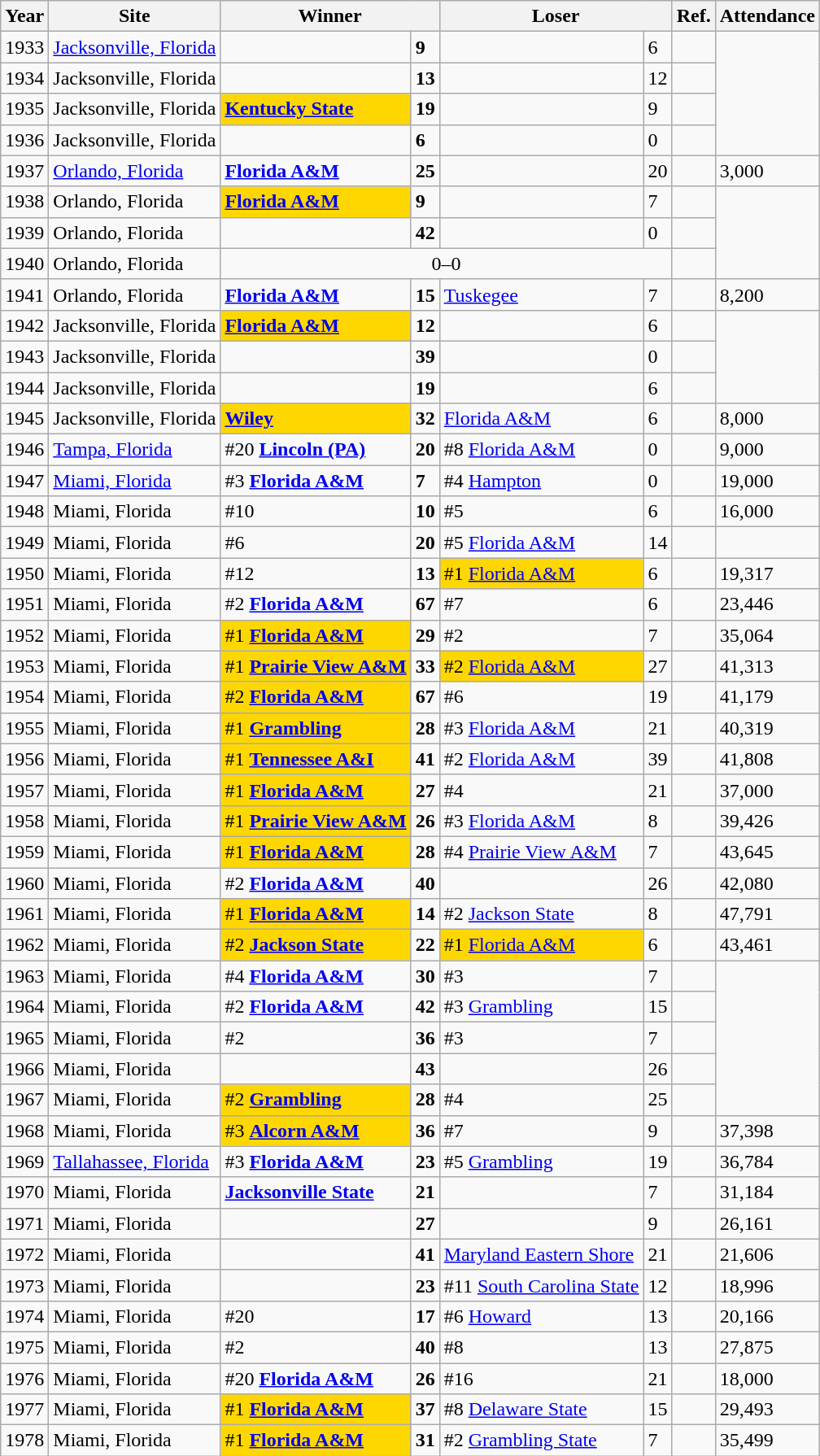<table class="wikitable">
<tr>
<th>Year</th>
<th>Site</th>
<th colspan=2>Winner</th>
<th colspan=2>Loser</th>
<th>Ref.</th>
<th>Attendance</th>
</tr>
<tr>
<td>1933</td>
<td><a href='#'>Jacksonville, Florida</a></td>
<td><strong></strong></td>
<td><strong>9</strong></td>
<td></td>
<td>6</td>
<td></td>
</tr>
<tr>
<td>1934</td>
<td>Jacksonville, Florida</td>
<td><strong></strong></td>
<td><strong> 13 </strong></td>
<td></td>
<td>12</td>
<td></td>
</tr>
<tr>
<td>1935</td>
<td>Jacksonville, Florida</td>
<td bgcolor=gold><strong><a href='#'>Kentucky State</a></strong></td>
<td><strong> 19 </strong></td>
<td></td>
<td>9</td>
<td></td>
</tr>
<tr>
<td>1936</td>
<td>Jacksonville, Florida</td>
<td><strong></strong></td>
<td><strong>6</strong></td>
<td></td>
<td>0</td>
<td></td>
</tr>
<tr>
<td>1937</td>
<td><a href='#'>Orlando, Florida</a></td>
<td><strong><a href='#'>Florida A&M</a></strong></td>
<td><strong> 25 </strong></td>
<td></td>
<td>20</td>
<td></td>
<td>3,000</td>
</tr>
<tr>
<td>1938</td>
<td>Orlando, Florida</td>
<td bgcolor=gold><strong><a href='#'>Florida A&M</a></strong></td>
<td><strong> 9 </strong></td>
<td></td>
<td>7</td>
<td></td>
</tr>
<tr>
<td>1939</td>
<td>Orlando, Florida</td>
<td><strong></strong></td>
<td><strong> 42 </strong></td>
<td></td>
<td>0</td>
<td></td>
</tr>
<tr>
<td>1940</td>
<td>Orlando, Florida</td>
<td align=center colspan=4><em></em> 0–0 <em></em></td>
<td></td>
</tr>
<tr>
<td>1941</td>
<td>Orlando, Florida</td>
<td><strong><a href='#'>Florida A&M</a></strong></td>
<td><strong> 15</strong></td>
<td><a href='#'>Tuskegee</a></td>
<td>7</td>
<td></td>
<td>8,200</td>
</tr>
<tr>
<td>1942</td>
<td>Jacksonville, Florida</td>
<td bgcolor=gold><strong><a href='#'>Florida A&M</a></strong></td>
<td><strong> 12</strong></td>
<td></td>
<td>6</td>
<td></td>
</tr>
<tr>
<td>1943</td>
<td>Jacksonville, Florida</td>
<td><strong></strong></td>
<td><strong> 39</strong></td>
<td></td>
<td>0</td>
<td></td>
</tr>
<tr>
<td>1944</td>
<td>Jacksonville, Florida</td>
<td><strong></strong></td>
<td><strong> 19</strong></td>
<td></td>
<td>6</td>
<td></td>
</tr>
<tr>
<td>1945</td>
<td>Jacksonville, Florida</td>
<td bgcolor=gold><strong><a href='#'>Wiley</a></strong></td>
<td><strong> 32 </strong></td>
<td><a href='#'>Florida A&M</a></td>
<td>6</td>
<td></td>
<td>8,000</td>
</tr>
<tr>
<td>1946</td>
<td><a href='#'>Tampa, Florida</a></td>
<td>#20 <strong><a href='#'>Lincoln (PA)</a></strong></td>
<td><strong> 20</strong></td>
<td>#8 <a href='#'>Florida A&M</a></td>
<td>0</td>
<td></td>
<td>9,000</td>
</tr>
<tr>
<td>1947</td>
<td><a href='#'>Miami, Florida</a></td>
<td>#3 <strong><a href='#'>Florida A&M</a></strong></td>
<td><strong> 7 </strong></td>
<td>#4 <a href='#'>Hampton</a></td>
<td>0</td>
<td></td>
<td>19,000</td>
</tr>
<tr>
<td>1948</td>
<td>Miami, Florida</td>
<td>#10 <strong></strong></td>
<td><strong> 10 </strong></td>
<td>#5 </td>
<td>6</td>
<td></td>
<td>16,000</td>
</tr>
<tr>
<td>1949</td>
<td>Miami, Florida</td>
<td>#6 <strong></strong></td>
<td><strong> 20 </strong></td>
<td>#5 <a href='#'>Florida A&M</a></td>
<td>14</td>
<td></td>
</tr>
<tr>
<td>1950</td>
<td>Miami, Florida</td>
<td>#12 <strong></strong></td>
<td><strong> 13</strong></td>
<td bgcolor=gold>#1 <a href='#'>Florida A&M</a></td>
<td>6</td>
<td></td>
<td>19,317</td>
</tr>
<tr>
<td>1951</td>
<td>Miami, Florida</td>
<td>#2 <strong><a href='#'>Florida A&M</a></strong></td>
<td><strong> 67 </strong></td>
<td>#7 </td>
<td>6</td>
<td></td>
<td>23,446</td>
</tr>
<tr>
<td>1952</td>
<td>Miami, Florida</td>
<td bgcolor=gold>#1 <strong><a href='#'>Florida A&M</a></strong></td>
<td><strong> 29 </strong></td>
<td>#2 </td>
<td>7</td>
<td></td>
<td>35,064</td>
</tr>
<tr>
<td>1953</td>
<td>Miami, Florida</td>
<td bgcolor=gold>#1 <strong><a href='#'>Prairie View A&M</a></strong></td>
<td><strong> 33 </strong></td>
<td bgcolor=gold>#2 <a href='#'>Florida A&M</a></td>
<td>27</td>
<td></td>
<td>41,313</td>
</tr>
<tr>
<td>1954</td>
<td>Miami, Florida</td>
<td bgcolor=gold>#2 <strong><a href='#'>Florida A&M</a></strong></td>
<td><strong> 67 </strong></td>
<td>#6 </td>
<td>19</td>
<td></td>
<td>41,179</td>
</tr>
<tr>
<td>1955</td>
<td>Miami, Florida</td>
<td bgcolor=gold>#1 <strong><a href='#'>Grambling</a></strong></td>
<td><strong> 28 </strong></td>
<td>#3 <a href='#'>Florida A&M</a></td>
<td>21</td>
<td></td>
<td>40,319</td>
</tr>
<tr>
<td>1956</td>
<td>Miami, Florida</td>
<td bgcolor=gold>#1 <strong> <a href='#'>Tennessee A&I</a></strong></td>
<td><strong> 41 </strong></td>
<td>#2 <a href='#'>Florida A&M</a></td>
<td>39</td>
<td></td>
<td>41,808</td>
</tr>
<tr>
<td>1957</td>
<td>Miami, Florida</td>
<td bgcolor=gold>#1 <strong><a href='#'>Florida A&M</a></strong></td>
<td><strong> 27</strong></td>
<td>#4 </td>
<td>21</td>
<td></td>
<td>37,000</td>
</tr>
<tr>
<td>1958</td>
<td>Miami, Florida</td>
<td bgcolor=gold>#1 <strong><a href='#'>Prairie View A&M</a></strong></td>
<td><strong> 26 </strong></td>
<td>#3 <a href='#'>Florida A&M</a></td>
<td>8</td>
<td></td>
<td>39,426</td>
</tr>
<tr>
<td>1959</td>
<td>Miami, Florida</td>
<td bgcolor=gold>#1 <strong><a href='#'>Florida A&M</a></strong></td>
<td><strong> 28</strong></td>
<td>#4 <a href='#'>Prairie View A&M</a></td>
<td>7</td>
<td></td>
<td>43,645</td>
</tr>
<tr>
<td>1960</td>
<td>Miami, Florida</td>
<td>#2 <strong><a href='#'>Florida A&M</a></strong></td>
<td><strong> 40 </strong></td>
<td></td>
<td>26</td>
<td></td>
<td>42,080</td>
</tr>
<tr>
<td>1961</td>
<td>Miami, Florida</td>
<td bgcolor=gold>#1 <strong><a href='#'>Florida A&M</a></strong></td>
<td><strong> 14 </strong></td>
<td>#2 <a href='#'>Jackson State</a></td>
<td>8</td>
<td></td>
<td>47,791</td>
</tr>
<tr>
<td>1962</td>
<td>Miami, Florida</td>
<td bgcolor=gold>#2 <strong><a href='#'>Jackson State</a></strong></td>
<td><strong> 22 </strong></td>
<td bgcolor=gold>#1 <a href='#'>Florida A&M</a></td>
<td>6</td>
<td></td>
<td>43,461</td>
</tr>
<tr>
<td>1963</td>
<td>Miami, Florida</td>
<td>#4 <strong><a href='#'>Florida A&M</a></strong></td>
<td><strong> 30 </strong></td>
<td>#3 </td>
<td>7</td>
<td></td>
</tr>
<tr>
<td>1964</td>
<td>Miami, Florida</td>
<td>#2 <strong><a href='#'>Florida A&M</a></strong></td>
<td><strong> 42</strong></td>
<td>#3 <a href='#'>Grambling</a></td>
<td>15</td>
<td></td>
</tr>
<tr>
<td>1965</td>
<td>Miami, Florida</td>
<td>#2 <strong></strong></td>
<td><strong> 36</strong></td>
<td>#3 </td>
<td>7</td>
<td></td>
</tr>
<tr>
<td>1966</td>
<td>Miami, Florida</td>
<td><strong></strong></td>
<td><strong> 43</strong></td>
<td></td>
<td>26</td>
<td></td>
</tr>
<tr>
<td>1967</td>
<td>Miami, Florida</td>
<td bgcolor=gold>#2 <strong><a href='#'>Grambling</a></strong></td>
<td><strong> 28</strong></td>
<td>#4 </td>
<td>25</td>
<td></td>
</tr>
<tr>
<td>1968</td>
<td>Miami, Florida</td>
<td bgcolor=gold>#3 <strong><a href='#'>Alcorn A&M</a></strong></td>
<td><strong> 36</strong></td>
<td>#7 </td>
<td>9</td>
<td></td>
<td>37,398</td>
</tr>
<tr>
<td>1969</td>
<td><a href='#'>Tallahassee, Florida</a></td>
<td>#3 <strong><a href='#'>Florida A&M</a></strong></td>
<td><strong> 23</strong></td>
<td>#5 <a href='#'>Grambling</a></td>
<td>19</td>
<td></td>
<td>36,784</td>
</tr>
<tr>
<td>1970</td>
<td>Miami, Florida</td>
<td><strong><a href='#'>Jacksonville State</a></strong></td>
<td><strong> 21 </strong></td>
<td></td>
<td>7</td>
<td></td>
<td>31,184</td>
</tr>
<tr>
<td>1971</td>
<td>Miami, Florida</td>
<td><strong></strong></td>
<td><strong> 27 </strong></td>
<td></td>
<td>9</td>
<td></td>
<td>26,161</td>
</tr>
<tr>
<td>1972</td>
<td>Miami, Florida</td>
<td><strong></strong></td>
<td><strong> 41 </strong></td>
<td><a href='#'>Maryland Eastern Shore</a></td>
<td>21</td>
<td></td>
<td>21,606</td>
</tr>
<tr>
<td>1973</td>
<td>Miami, Florida</td>
<td><strong></strong></td>
<td><strong> 23</strong></td>
<td>#11 <a href='#'>South Carolina State</a></td>
<td>12</td>
<td></td>
<td>18,996</td>
</tr>
<tr>
<td>1974</td>
<td>Miami, Florida</td>
<td>#20 <strong></strong></td>
<td><strong> 17</strong></td>
<td>#6 <a href='#'>Howard</a></td>
<td>13</td>
<td></td>
<td>20,166</td>
</tr>
<tr>
<td>1975</td>
<td>Miami, Florida</td>
<td>#2 <strong></strong></td>
<td><strong> 40 </strong></td>
<td>#8 </td>
<td>13</td>
<td></td>
<td>27,875</td>
</tr>
<tr>
<td>1976</td>
<td>Miami, Florida</td>
<td>#20 <strong><a href='#'>Florida A&M</a></strong></td>
<td><strong> 26</strong></td>
<td>#16 </td>
<td>21</td>
<td></td>
<td>18,000</td>
</tr>
<tr>
<td>1977</td>
<td>Miami, Florida</td>
<td bgcolor=gold>#1 <strong><a href='#'>Florida A&M</a></strong></td>
<td><strong> 37</strong></td>
<td>#8 <a href='#'>Delaware State</a></td>
<td>15</td>
<td></td>
<td>29,493</td>
</tr>
<tr>
<td>1978</td>
<td>Miami, Florida</td>
<td bgcolor=gold>#1 <strong><a href='#'>Florida A&M</a></strong></td>
<td><strong> 31</strong></td>
<td>#2 <a href='#'>Grambling State</a></td>
<td>7</td>
<td></td>
<td>35,499</td>
</tr>
</table>
